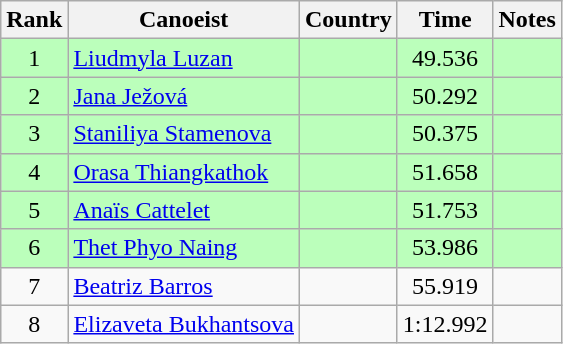<table class="wikitable" style="text-align:center">
<tr>
<th>Rank</th>
<th>Canoeist</th>
<th>Country</th>
<th>Time</th>
<th>Notes</th>
</tr>
<tr bgcolor=bbffbb>
<td>1</td>
<td align="left"><a href='#'>Liudmyla Luzan</a></td>
<td align="left"></td>
<td>49.536</td>
<td></td>
</tr>
<tr bgcolor=bbffbb>
<td>2</td>
<td align="left"><a href='#'>Jana Ježová</a></td>
<td align="left"></td>
<td>50.292</td>
<td></td>
</tr>
<tr bgcolor=bbffbb>
<td>3</td>
<td align="left"><a href='#'>Staniliya Stamenova</a></td>
<td align="left"></td>
<td>50.375</td>
<td></td>
</tr>
<tr bgcolor=bbffbb>
<td>4</td>
<td align="left"><a href='#'>Orasa Thiangkathok</a></td>
<td align="left"></td>
<td>51.658</td>
<td></td>
</tr>
<tr bgcolor=bbffbb>
<td>5</td>
<td align="left"><a href='#'>Anaïs Cattelet</a></td>
<td align="left"></td>
<td>51.753</td>
<td></td>
</tr>
<tr bgcolor=bbffbb>
<td>6</td>
<td align="left"><a href='#'>Thet Phyo Naing</a></td>
<td align="left"></td>
<td>53.986</td>
<td></td>
</tr>
<tr>
<td>7</td>
<td align="left"><a href='#'>Beatriz Barros</a></td>
<td align="left"></td>
<td>55.919</td>
<td></td>
</tr>
<tr>
<td>8</td>
<td align="left"><a href='#'>Elizaveta Bukhantsova</a></td>
<td align="left"></td>
<td>1:12.992</td>
<td></td>
</tr>
</table>
